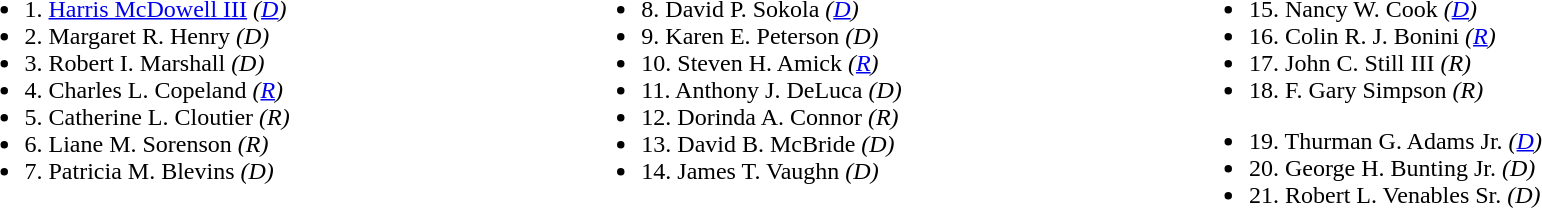<table width=100%>
<tr valign=top>
<td><br><ul><li>1. <a href='#'>Harris McDowell III</a> <em>(<a href='#'>D</a>)</em></li><li>2. Margaret R. Henry <em>(D)</em></li><li>3. Robert I. Marshall <em>(D)</em></li><li>4. Charles L. Copeland <em>(<a href='#'>R</a>)</em></li><li>5. Catherine L. Cloutier <em>(R)</em></li><li>6. Liane M. Sorenson <em>(R)</em></li><li>7. Patricia M. Blevins <em>(D)</em></li></ul></td>
<td><br><ul><li>8. David P. Sokola <em>(<a href='#'>D</a>)</em></li><li>9. Karen E. Peterson <em>(D)</em></li><li>10. Steven H. Amick <em>(<a href='#'>R</a>)</em></li><li>11. Anthony J. DeLuca <em>(D)</em></li><li>12. Dorinda A. Connor <em>(R)</em></li><li>13. David B. McBride <em>(D)</em></li><li>14. James T. Vaughn <em>(D)</em></li></ul></td>
<td><br><ul><li>15. Nancy W. Cook <em>(<a href='#'>D</a>)</em></li><li>16. Colin R. J. Bonini <em>(<a href='#'>R</a>)</em></li><li>17. John C. Still III <em>(R)</em></li><li>18. F. Gary Simpson <em>(R)</em></li></ul><ul><li>19. Thurman G. Adams Jr. <em>(<a href='#'>D</a>)</em></li><li>20. George H. Bunting Jr. <em>(D)</em></li><li>21. Robert L. Venables Sr. <em>(D)</em></li></ul></td>
</tr>
</table>
